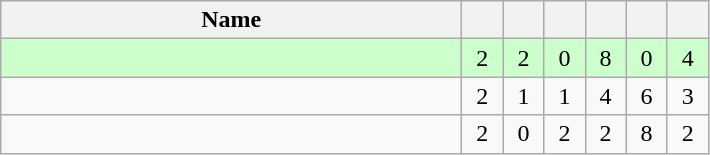<table class=wikitable style="text-align:center">
<tr>
<th width=300>Name</th>
<th width=20></th>
<th width=20></th>
<th width=20></th>
<th width=20></th>
<th width=20></th>
<th width=20></th>
</tr>
<tr style="background-color:#ccffcc;">
<td style="text-align:left;"></td>
<td>2</td>
<td>2</td>
<td>0</td>
<td>8</td>
<td>0</td>
<td>4</td>
</tr>
<tr>
<td style="text-align:left;"></td>
<td>2</td>
<td>1</td>
<td>1</td>
<td>4</td>
<td>6</td>
<td>3</td>
</tr>
<tr>
<td style="text-align:left;"></td>
<td>2</td>
<td>0</td>
<td>2</td>
<td>2</td>
<td>8</td>
<td>2</td>
</tr>
</table>
